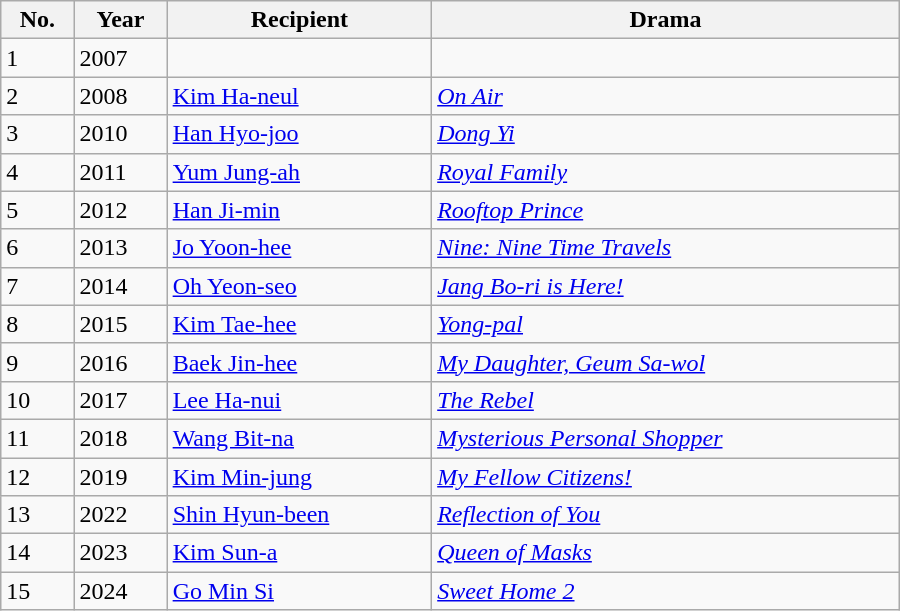<table class="wikitable" style="width:600px">
<tr>
<th>No.</th>
<th>Year</th>
<th>Recipient</th>
<th>Drama</th>
</tr>
<tr>
<td>1</td>
<td>2007</td>
<td></td>
<td></td>
</tr>
<tr>
<td>2</td>
<td>2008</td>
<td><a href='#'>Kim Ha-neul</a></td>
<td><em><a href='#'>On Air</a></em></td>
</tr>
<tr>
<td>3</td>
<td>2010</td>
<td><a href='#'>Han Hyo-joo</a></td>
<td><em><a href='#'>Dong Yi</a></em></td>
</tr>
<tr>
<td>4</td>
<td>2011</td>
<td><a href='#'>Yum Jung-ah</a></td>
<td><em><a href='#'>Royal Family</a></em></td>
</tr>
<tr>
<td>5</td>
<td>2012</td>
<td><a href='#'>Han Ji-min</a></td>
<td><em><a href='#'>Rooftop Prince</a></em></td>
</tr>
<tr>
<td>6</td>
<td>2013</td>
<td><a href='#'>Jo Yoon-hee</a></td>
<td><em><a href='#'>Nine: Nine Time Travels</a></em></td>
</tr>
<tr>
<td>7</td>
<td>2014</td>
<td><a href='#'>Oh Yeon-seo</a></td>
<td><em><a href='#'>Jang Bo-ri is Here!</a></em></td>
</tr>
<tr>
<td>8</td>
<td>2015</td>
<td><a href='#'>Kim Tae-hee</a></td>
<td><em><a href='#'>Yong-pal</a></em></td>
</tr>
<tr>
<td>9</td>
<td>2016</td>
<td><a href='#'>Baek Jin-hee</a></td>
<td><em><a href='#'>My Daughter, Geum Sa-wol</a></em></td>
</tr>
<tr>
<td>10</td>
<td>2017</td>
<td><a href='#'>Lee Ha-nui</a></td>
<td><em><a href='#'>The Rebel</a></em></td>
</tr>
<tr>
<td>11</td>
<td>2018</td>
<td><a href='#'>Wang Bit-na</a></td>
<td><em><a href='#'>Mysterious Personal Shopper</a></em></td>
</tr>
<tr>
<td>12</td>
<td>2019</td>
<td><a href='#'>Kim Min-jung</a></td>
<td><em><a href='#'>My Fellow Citizens!</a></em></td>
</tr>
<tr>
<td>13</td>
<td>2022</td>
<td><a href='#'>Shin Hyun-been</a></td>
<td><em><a href='#'>Reflection of You</a></em></td>
</tr>
<tr>
<td>14</td>
<td>2023</td>
<td><a href='#'>Kim Sun-a</a></td>
<td><em><a href='#'>Queen of Masks</a></em></td>
</tr>
<tr>
<td>15</td>
<td>2024</td>
<td><a href='#'>Go Min Si</a></td>
<td><a href='#'><em>Sweet Home 2</em></a></td>
</tr>
</table>
